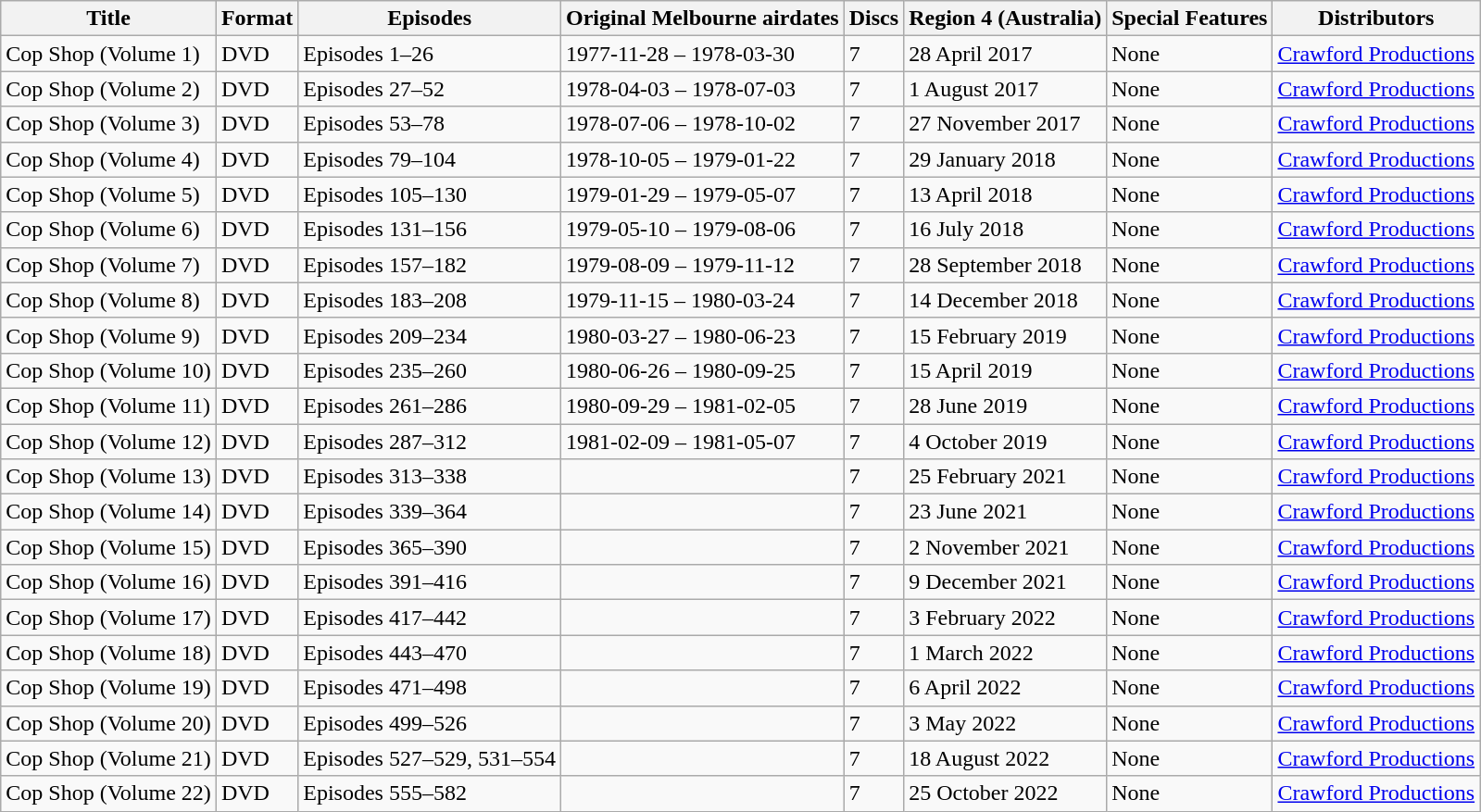<table class="wikitable">
<tr>
<th>Title</th>
<th>Format</th>
<th>Episodes</th>
<th>Original Melbourne airdates</th>
<th>Discs</th>
<th>Region 4 (Australia)</th>
<th>Special Features</th>
<th>Distributors</th>
</tr>
<tr>
<td>Cop Shop (Volume 1)</td>
<td>DVD</td>
<td style="text-align:left;">Episodes 1–26</td>
<td>1977-11-28 – 1978-03-30</td>
<td>7</td>
<td>28 April 2017</td>
<td>None</td>
<td><a href='#'>Crawford Productions</a></td>
</tr>
<tr>
<td>Cop Shop (Volume 2)</td>
<td>DVD</td>
<td style="text-align:left;">Episodes 27–52</td>
<td>1978-04-03 – 1978-07-03</td>
<td>7</td>
<td>1 August 2017</td>
<td>None</td>
<td><a href='#'>Crawford Productions</a></td>
</tr>
<tr>
<td>Cop Shop (Volume 3)</td>
<td>DVD</td>
<td style="text-align:left;">Episodes 53–78</td>
<td>1978-07-06 – 1978-10-02</td>
<td>7</td>
<td>27 November 2017</td>
<td>None</td>
<td><a href='#'>Crawford Productions</a></td>
</tr>
<tr>
<td>Cop Shop (Volume 4)</td>
<td>DVD</td>
<td style="text-align:left;">Episodes 79–104</td>
<td>1978-10-05 – 1979-01-22</td>
<td>7</td>
<td>29 January 2018</td>
<td>None</td>
<td><a href='#'>Crawford Productions</a></td>
</tr>
<tr>
<td>Cop Shop (Volume 5)</td>
<td>DVD</td>
<td style="text-align:left;">Episodes 105–130</td>
<td>1979-01-29 – 1979-05-07</td>
<td>7</td>
<td>13 April 2018</td>
<td>None</td>
<td><a href='#'>Crawford Productions</a></td>
</tr>
<tr>
<td>Cop Shop (Volume 6)</td>
<td>DVD</td>
<td style="text-align:left;">Episodes 131–156</td>
<td>1979-05-10 – 1979-08-06</td>
<td>7</td>
<td>16 July 2018</td>
<td>None</td>
<td><a href='#'>Crawford Productions</a></td>
</tr>
<tr>
<td>Cop Shop (Volume 7)</td>
<td>DVD</td>
<td style="text-align:left;">Episodes 157–182</td>
<td>1979-08-09 – 1979-11-12</td>
<td>7</td>
<td>28 September 2018</td>
<td>None</td>
<td><a href='#'>Crawford Productions</a></td>
</tr>
<tr>
<td>Cop Shop (Volume 8)</td>
<td>DVD</td>
<td style="text-align:left;">Episodes 183–208</td>
<td>1979-11-15 – 1980-03-24</td>
<td>7</td>
<td>14 December 2018</td>
<td>None</td>
<td><a href='#'>Crawford Productions</a></td>
</tr>
<tr>
<td>Cop Shop (Volume 9)</td>
<td>DVD</td>
<td style="text-align:left;">Episodes 209–234</td>
<td>1980-03-27 – 1980-06-23</td>
<td>7</td>
<td>15 February 2019</td>
<td>None</td>
<td><a href='#'>Crawford Productions</a></td>
</tr>
<tr>
<td>Cop Shop (Volume 10)</td>
<td>DVD</td>
<td style="text-align:left;">Episodes 235–260</td>
<td>1980-06-26 – 1980-09-25</td>
<td>7</td>
<td>15 April 2019</td>
<td>None</td>
<td><a href='#'>Crawford Productions</a></td>
</tr>
<tr>
<td>Cop Shop (Volume 11)</td>
<td>DVD</td>
<td style="text-align:left;">Episodes 261–286</td>
<td>1980-09-29 – 1981-02-05</td>
<td>7</td>
<td>28 June 2019</td>
<td>None</td>
<td><a href='#'>Crawford Productions</a></td>
</tr>
<tr>
<td>Cop Shop (Volume 12)</td>
<td>DVD</td>
<td style="text-align:left;">Episodes 287–312</td>
<td>1981-02-09 – 1981-05-07</td>
<td>7</td>
<td>4 October 2019</td>
<td>None</td>
<td><a href='#'>Crawford Productions</a></td>
</tr>
<tr>
<td>Cop Shop (Volume 13)</td>
<td>DVD</td>
<td style="text-align:left;">Episodes 313–338</td>
<td></td>
<td>7</td>
<td>25 February 2021</td>
<td>None</td>
<td><a href='#'>Crawford Productions</a></td>
</tr>
<tr>
<td>Cop Shop (Volume 14)</td>
<td>DVD</td>
<td style="text-align:left;">Episodes 339–364</td>
<td></td>
<td>7</td>
<td>23 June 2021</td>
<td>None</td>
<td><a href='#'>Crawford Productions</a></td>
</tr>
<tr>
<td>Cop Shop (Volume 15)</td>
<td>DVD</td>
<td style="text-align:left;">Episodes 365–390</td>
<td></td>
<td>7</td>
<td>2 November 2021</td>
<td>None</td>
<td><a href='#'>Crawford Productions</a></td>
</tr>
<tr>
<td>Cop Shop (Volume 16)</td>
<td>DVD</td>
<td style="text-align:left;">Episodes 391–416</td>
<td></td>
<td>7</td>
<td>9 December 2021</td>
<td>None</td>
<td><a href='#'>Crawford Productions</a></td>
</tr>
<tr>
<td>Cop Shop (Volume 17)</td>
<td>DVD</td>
<td style="text-align:left;">Episodes 417–442</td>
<td></td>
<td>7</td>
<td>3 February 2022</td>
<td>None</td>
<td><a href='#'>Crawford Productions</a></td>
</tr>
<tr>
<td>Cop Shop (Volume 18)</td>
<td>DVD</td>
<td style="text-align:left;">Episodes 443–470</td>
<td></td>
<td>7</td>
<td>1 March 2022</td>
<td>None</td>
<td><a href='#'>Crawford Productions</a></td>
</tr>
<tr>
<td>Cop Shop (Volume 19)</td>
<td>DVD</td>
<td style="text-align:left;">Episodes 471–498</td>
<td></td>
<td>7</td>
<td>6 April 2022</td>
<td>None</td>
<td><a href='#'>Crawford Productions</a></td>
</tr>
<tr>
<td>Cop Shop (Volume 20)</td>
<td>DVD</td>
<td style="text-align:left;">Episodes 499–526</td>
<td></td>
<td>7</td>
<td>3 May 2022</td>
<td>None</td>
<td><a href='#'>Crawford Productions</a></td>
</tr>
<tr>
<td>Cop Shop (Volume 21)</td>
<td>DVD</td>
<td style="text-align:left;">Episodes 527–529, 531–554</td>
<td></td>
<td>7</td>
<td>18 August 2022</td>
<td>None</td>
<td><a href='#'>Crawford Productions</a></td>
</tr>
<tr>
<td>Cop Shop (Volume 22)</td>
<td>DVD</td>
<td style="text-align:left;">Episodes 555–582</td>
<td></td>
<td>7</td>
<td>25 October 2022</td>
<td>None</td>
<td><a href='#'>Crawford Productions</a></td>
</tr>
</table>
